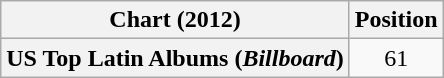<table class="wikitable plainrowheaders" style="text-align:center">
<tr>
<th scope="col">Chart (2012)</th>
<th scope="col">Position</th>
</tr>
<tr>
<th scope="row">US Top Latin Albums (<em>Billboard</em>)</th>
<td>61</td>
</tr>
</table>
